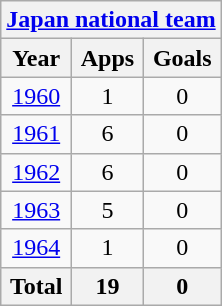<table class="wikitable" style="text-align:center">
<tr>
<th colspan=3><a href='#'>Japan national team</a></th>
</tr>
<tr>
<th>Year</th>
<th>Apps</th>
<th>Goals</th>
</tr>
<tr>
<td><a href='#'>1960</a></td>
<td>1</td>
<td>0</td>
</tr>
<tr>
<td><a href='#'>1961</a></td>
<td>6</td>
<td>0</td>
</tr>
<tr>
<td><a href='#'>1962</a></td>
<td>6</td>
<td>0</td>
</tr>
<tr>
<td><a href='#'>1963</a></td>
<td>5</td>
<td>0</td>
</tr>
<tr>
<td><a href='#'>1964</a></td>
<td>1</td>
<td>0</td>
</tr>
<tr>
<th>Total</th>
<th>19</th>
<th>0</th>
</tr>
</table>
